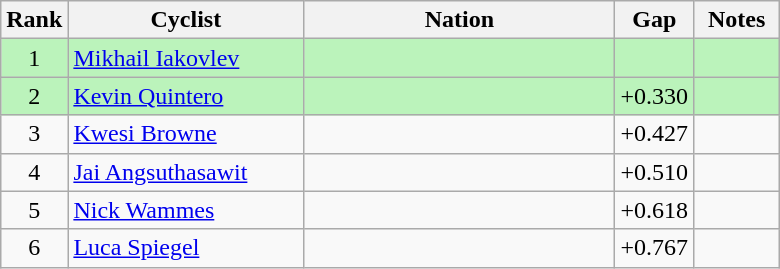<table class="wikitable" style="text-align:center">
<tr>
<th width=30>Rank</th>
<th width=150>Cyclist</th>
<th width=200>Nation</th>
<th width=30>Gap</th>
<th width=50>Notes</th>
</tr>
<tr bgcolor=#bbf3bb>
<td>1</td>
<td align=left><a href='#'>Mikhail Iakovlev</a></td>
<td align=left></td>
<td></td>
<td></td>
</tr>
<tr bgcolor=#bbf3bb>
<td>2</td>
<td align=left><a href='#'>Kevin Quintero</a></td>
<td align=left></td>
<td>+0.330</td>
<td></td>
</tr>
<tr>
<td>3</td>
<td align=left><a href='#'>Kwesi Browne</a></td>
<td align=left></td>
<td>+0.427</td>
<td></td>
</tr>
<tr>
<td>4</td>
<td align=left><a href='#'>Jai Angsuthasawit</a></td>
<td align=left></td>
<td>+0.510</td>
<td></td>
</tr>
<tr>
<td>5</td>
<td align=left><a href='#'>Nick Wammes</a></td>
<td align=left></td>
<td>+0.618</td>
<td></td>
</tr>
<tr>
<td>6</td>
<td align=left><a href='#'>Luca Spiegel</a></td>
<td align=left></td>
<td>+0.767</td>
<td></td>
</tr>
</table>
